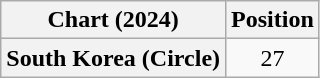<table class="wikitable plainrowheaders" style="text-align:center">
<tr>
<th scope="col">Chart (2024)</th>
<th scope="col">Position</th>
</tr>
<tr>
<th scope="row">South Korea (Circle)</th>
<td>27</td>
</tr>
</table>
